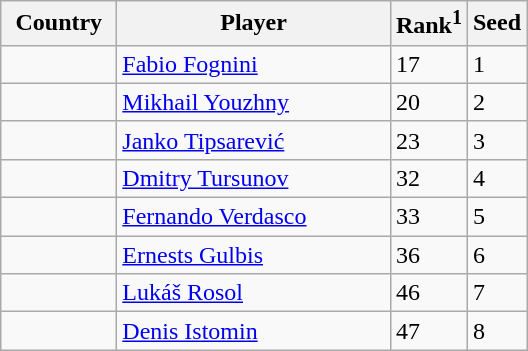<table class="sortable wikitable">
<tr>
<th width="70">Country</th>
<th width="175">Player</th>
<th>Rank<sup>1</sup></th>
<th>Seed</th>
</tr>
<tr>
<td></td>
<td><a href='#'>Fabio Fognini</a></td>
<td>17</td>
<td>1</td>
</tr>
<tr>
<td></td>
<td><a href='#'>Mikhail Youzhny</a></td>
<td>20</td>
<td>2</td>
</tr>
<tr>
<td></td>
<td><a href='#'>Janko Tipsarević</a></td>
<td>23</td>
<td>3</td>
</tr>
<tr>
<td></td>
<td><a href='#'>Dmitry Tursunov</a></td>
<td>32</td>
<td>4</td>
</tr>
<tr>
<td></td>
<td><a href='#'>Fernando Verdasco</a></td>
<td>33</td>
<td>5</td>
</tr>
<tr>
<td></td>
<td><a href='#'>Ernests Gulbis</a></td>
<td>36</td>
<td>6</td>
</tr>
<tr>
<td></td>
<td><a href='#'>Lukáš Rosol</a></td>
<td>46</td>
<td>7</td>
</tr>
<tr>
<td></td>
<td><a href='#'>Denis Istomin</a></td>
<td>47</td>
<td>8</td>
</tr>
</table>
